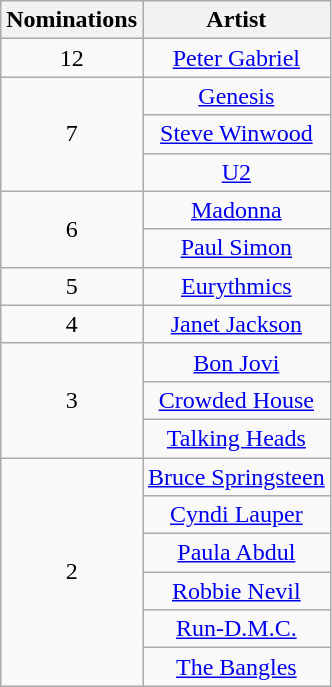<table class="wikitable" rowspan="2" style="text-align:center">
<tr>
<th scope="col" style="width:55px;">Nominations</th>
<th scope="col" style="text-align:center;">Artist</th>
</tr>
<tr>
<td style="text-align:center">12</td>
<td><a href='#'>Peter Gabriel</a></td>
</tr>
<tr>
<td rowspan="3" style="text-align:center">7</td>
<td><a href='#'>Genesis</a></td>
</tr>
<tr>
<td><a href='#'>Steve Winwood</a></td>
</tr>
<tr>
<td><a href='#'>U2</a></td>
</tr>
<tr>
<td rowspan="2" style="text-align:center">6</td>
<td><a href='#'>Madonna</a></td>
</tr>
<tr>
<td><a href='#'>Paul Simon</a></td>
</tr>
<tr>
<td style="text-align:center">5</td>
<td><a href='#'>Eurythmics</a></td>
</tr>
<tr>
<td style="text-align:center">4</td>
<td><a href='#'>Janet Jackson</a></td>
</tr>
<tr>
<td rowspan="3" style="text-align:center">3</td>
<td><a href='#'>Bon Jovi</a></td>
</tr>
<tr>
<td><a href='#'>Crowded House</a></td>
</tr>
<tr>
<td><a href='#'>Talking Heads</a></td>
</tr>
<tr>
<td rowspan="6" style="text-align:center">2</td>
<td><a href='#'>Bruce Springsteen</a></td>
</tr>
<tr>
<td><a href='#'>Cyndi Lauper</a></td>
</tr>
<tr>
<td><a href='#'>Paula Abdul</a></td>
</tr>
<tr>
<td><a href='#'>Robbie Nevil</a></td>
</tr>
<tr>
<td><a href='#'>Run-D.M.C.</a></td>
</tr>
<tr>
<td><a href='#'>The Bangles</a></td>
</tr>
</table>
